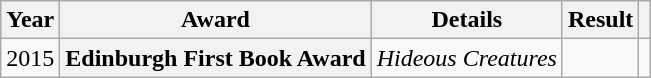<table class="wikitable plainrowheaders">
<tr>
<th scope=col>Year</th>
<th scope=col>Award</th>
<th scope=col>Details</th>
<th scope=col>Result</th>
<th scope=col></th>
</tr>
<tr>
<td>2015</td>
<th scope=row>Edinburgh First Book Award</th>
<td><em>Hideous Creatures</em></td>
<td></td>
<td align=center></td>
</tr>
</table>
